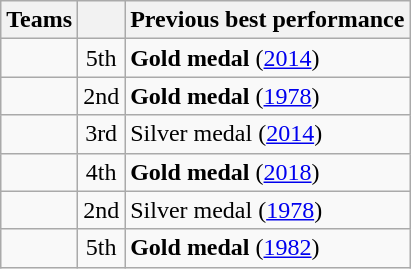<table class="wikitable">
<tr>
<th>Teams</th>
<th></th>
<th>Previous best performance</th>
</tr>
<tr>
<td></td>
<td align=center>5th</td>
<td><strong>Gold medal</strong> (<a href='#'>2014</a>)</td>
</tr>
<tr>
<td></td>
<td align=center>2nd</td>
<td><strong>Gold medal</strong> (<a href='#'>1978</a>)</td>
</tr>
<tr>
<td></td>
<td align=center>3rd</td>
<td>Silver medal (<a href='#'>2014</a>)</td>
</tr>
<tr>
<td></td>
<td align=center>4th</td>
<td><strong>Gold medal</strong> (<a href='#'>2018</a>)</td>
</tr>
<tr>
<td></td>
<td align=center>2nd</td>
<td>Silver medal (<a href='#'>1978</a>)</td>
</tr>
<tr>
<td></td>
<td align=center>5th</td>
<td><strong>Gold medal</strong> (<a href='#'>1982</a>)</td>
</tr>
</table>
